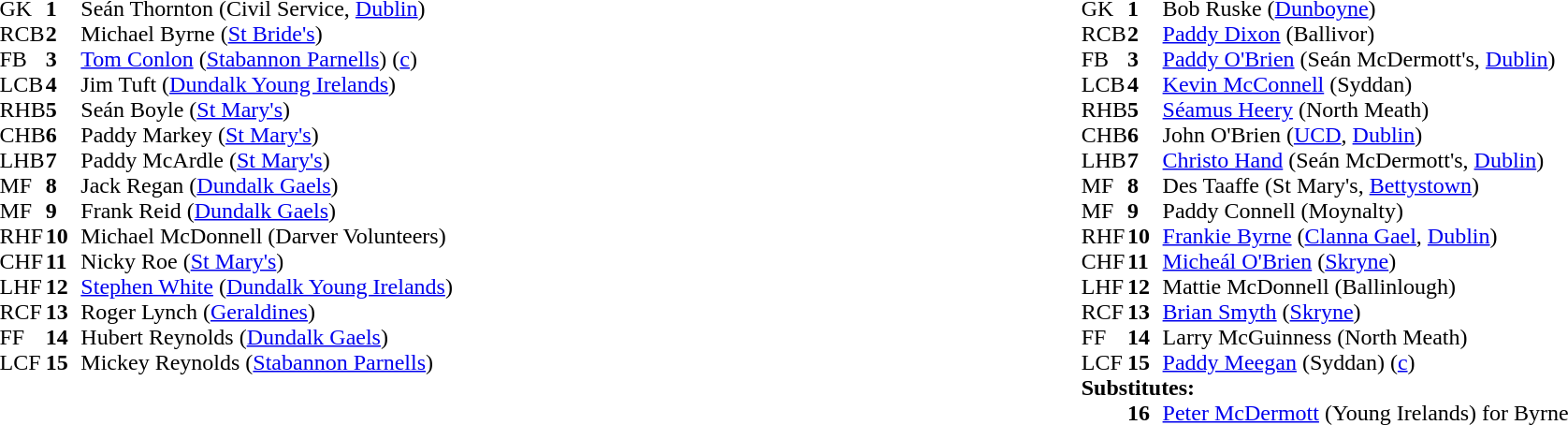<table style="width:100%;">
<tr>
<td style="vertical-align:top; width:50%"><br><table cellspacing="0" cellpadding="0">
<tr>
<th width="25"></th>
<th width="25"></th>
</tr>
<tr>
<td>GK</td>
<td><strong>1</strong></td>
<td>Seán Thornton (Civil Service, <a href='#'>Dublin</a>)</td>
</tr>
<tr>
<td>RCB</td>
<td><strong>2</strong></td>
<td>Michael Byrne (<a href='#'>St Bride's</a>)</td>
</tr>
<tr>
<td>FB</td>
<td><strong>3</strong></td>
<td><a href='#'>Tom Conlon</a> (<a href='#'>Stabannon Parnells</a>) (<a href='#'>c</a>)</td>
</tr>
<tr>
<td>LCB</td>
<td><strong>4</strong></td>
<td>Jim Tuft (<a href='#'>Dundalk Young Irelands</a>)</td>
</tr>
<tr>
<td>RHB</td>
<td><strong>5</strong></td>
<td>Seán Boyle (<a href='#'>St Mary's</a>)</td>
</tr>
<tr>
<td>CHB</td>
<td><strong>6</strong></td>
<td>Paddy Markey (<a href='#'>St Mary's</a>)</td>
</tr>
<tr>
<td>LHB</td>
<td><strong>7</strong></td>
<td>Paddy McArdle (<a href='#'>St Mary's</a>)</td>
</tr>
<tr>
<td>MF</td>
<td><strong>8</strong></td>
<td>Jack Regan (<a href='#'>Dundalk Gaels</a>)</td>
</tr>
<tr>
<td>MF</td>
<td><strong>9</strong></td>
<td>Frank Reid (<a href='#'>Dundalk Gaels</a>)</td>
</tr>
<tr>
<td>RHF</td>
<td><strong>10</strong></td>
<td>Michael McDonnell (Darver Volunteers)</td>
</tr>
<tr>
<td>CHF</td>
<td><strong>11</strong></td>
<td>Nicky Roe (<a href='#'>St Mary's</a>)</td>
</tr>
<tr>
<td>LHF</td>
<td><strong>12</strong></td>
<td><a href='#'>Stephen White</a> (<a href='#'>Dundalk Young Irelands</a>)</td>
</tr>
<tr>
<td>RCF</td>
<td><strong>13</strong></td>
<td>Roger Lynch (<a href='#'>Geraldines</a>)</td>
</tr>
<tr>
<td>FF</td>
<td><strong>14</strong></td>
<td>Hubert Reynolds (<a href='#'>Dundalk Gaels</a>)</td>
</tr>
<tr>
<td>LCF</td>
<td><strong>15</strong></td>
<td>Mickey Reynolds (<a href='#'>Stabannon Parnells</a>)</td>
</tr>
<tr>
</tr>
</table>
</td>
<td style="vertical-align:top; width:50%"><br><table cellspacing="0" cellpadding="0" style="margin:auto">
<tr>
<th width="25"></th>
<th width="25"></th>
</tr>
<tr>
<td>GK</td>
<td><strong>1</strong></td>
<td>Bob Ruske (<a href='#'>Dunboyne</a>)</td>
</tr>
<tr>
<td>RCB</td>
<td><strong>2</strong></td>
<td><a href='#'>Paddy Dixon</a> (Ballivor)</td>
</tr>
<tr>
<td>FB</td>
<td><strong>3</strong></td>
<td><a href='#'>Paddy O'Brien</a> (Seán McDermott's, <a href='#'>Dublin</a>)</td>
</tr>
<tr>
<td>LCB</td>
<td><strong>4</strong></td>
<td><a href='#'>Kevin McConnell</a> (Syddan)</td>
</tr>
<tr>
<td>RHB</td>
<td><strong>5</strong></td>
<td><a href='#'>Séamus Heery</a> (North Meath)</td>
</tr>
<tr>
<td>CHB</td>
<td><strong>6</strong></td>
<td>John O'Brien (<a href='#'>UCD</a>, <a href='#'>Dublin</a>)</td>
</tr>
<tr>
<td>LHB</td>
<td><strong>7</strong></td>
<td><a href='#'>Christo Hand</a> (Seán McDermott's, <a href='#'>Dublin</a>)</td>
</tr>
<tr>
<td>MF</td>
<td><strong>8</strong></td>
<td>Des Taaffe (St Mary's, <a href='#'>Bettystown</a>)</td>
</tr>
<tr>
<td>MF</td>
<td><strong>9</strong></td>
<td>Paddy Connell (Moynalty)</td>
</tr>
<tr>
<td>RHF</td>
<td><strong>10</strong></td>
<td><a href='#'>Frankie Byrne</a> (<a href='#'>Clanna Gael</a>, <a href='#'>Dublin</a>)</td>
</tr>
<tr>
<td>CHF</td>
<td><strong>11</strong></td>
<td><a href='#'>Micheál O'Brien</a> (<a href='#'>Skryne</a>)</td>
</tr>
<tr>
<td>LHF</td>
<td><strong>12</strong></td>
<td>Mattie McDonnell (Ballinlough)</td>
</tr>
<tr>
<td>RCF</td>
<td><strong>13</strong></td>
<td><a href='#'>Brian Smyth</a> (<a href='#'>Skryne</a>)</td>
</tr>
<tr>
<td>FF</td>
<td><strong>14</strong></td>
<td>Larry McGuinness (North Meath)</td>
</tr>
<tr>
<td>LCF</td>
<td><strong>15</strong></td>
<td><a href='#'>Paddy Meegan</a> (Syddan) (<a href='#'>c</a>)</td>
</tr>
<tr>
<td colspan=3><strong>Substitutes:</strong></td>
</tr>
<tr>
<td></td>
<td><strong>16</strong></td>
<td><a href='#'>Peter McDermott</a> (Young Irelands) for Byrne</td>
</tr>
</table>
</td>
</tr>
</table>
